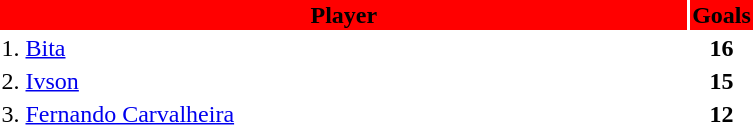<table id="toc" width="40%" style="margin: 0 2em 0 2em;">
<tr>
<th align="center" style="background:red" width="100%"><div><span>Player</span></div></th>
<th align="center" style="background:red" width="100%"><div><span>Goals</span></div></th>
</tr>
<tr>
<td bgcolor=#ffffff>1. <a href='#'>Bita</a></td>
<td align="center" bgcolor=#ffffff><strong>16</strong></td>
</tr>
<tr style="vertical-align: top;">
<td bgcolor=#ffffff>2. <a href='#'>Ivson</a></td>
<td align="center" bgcolor=#ffffff><strong>15</strong></td>
</tr>
<tr style="vertical-align: top;">
<td bgcolor=#ffffff>3. <a href='#'>Fernando Carvalheira</a></td>
<td align="center" bgcolor=#ffffff><strong>12</strong></td>
</tr>
</table>
